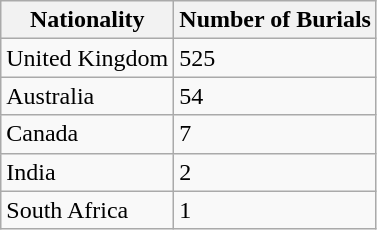<table class="wikitable">
<tr>
<th>Nationality</th>
<th>Number of Burials</th>
</tr>
<tr>
<td>United Kingdom</td>
<td>525</td>
</tr>
<tr>
<td>Australia</td>
<td>54</td>
</tr>
<tr>
<td>Canada</td>
<td>7</td>
</tr>
<tr>
<td>India</td>
<td>2</td>
</tr>
<tr>
<td>South Africa</td>
<td>1</td>
</tr>
</table>
